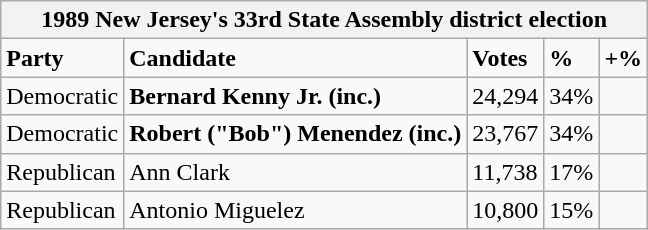<table class="wikitable">
<tr>
<th colspan="5">1989 New Jersey's 33rd State Assembly district election</th>
</tr>
<tr>
<td><strong>Party</strong></td>
<td><strong>Candidate</strong></td>
<td><strong>Votes</strong></td>
<td><strong>%</strong></td>
<td><strong>+%</strong></td>
</tr>
<tr>
<td>Democratic</td>
<td><strong>Bernard Kenny Jr. (inc.)</strong></td>
<td>24,294</td>
<td>34%</td>
<td></td>
</tr>
<tr>
<td>Democratic</td>
<td><strong>Robert ("Bob") Menendez (inc.)</strong></td>
<td>23,767</td>
<td>34%</td>
<td></td>
</tr>
<tr>
<td>Republican</td>
<td>Ann Clark</td>
<td>11,738</td>
<td>17%</td>
<td></td>
</tr>
<tr>
<td>Republican</td>
<td>Antonio Miguelez</td>
<td>10,800</td>
<td>15%</td>
<td></td>
</tr>
</table>
